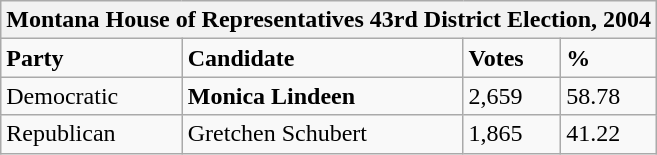<table class="wikitable">
<tr>
<th colspan="4">Montana House of Representatives 43rd District Election, 2004</th>
</tr>
<tr>
<td><strong>Party</strong></td>
<td><strong>Candidate</strong></td>
<td><strong>Votes</strong></td>
<td><strong>%</strong></td>
</tr>
<tr>
<td>Democratic</td>
<td><strong>Monica Lindeen</strong></td>
<td>2,659</td>
<td>58.78</td>
</tr>
<tr>
<td>Republican</td>
<td>Gretchen Schubert</td>
<td>1,865</td>
<td>41.22</td>
</tr>
</table>
